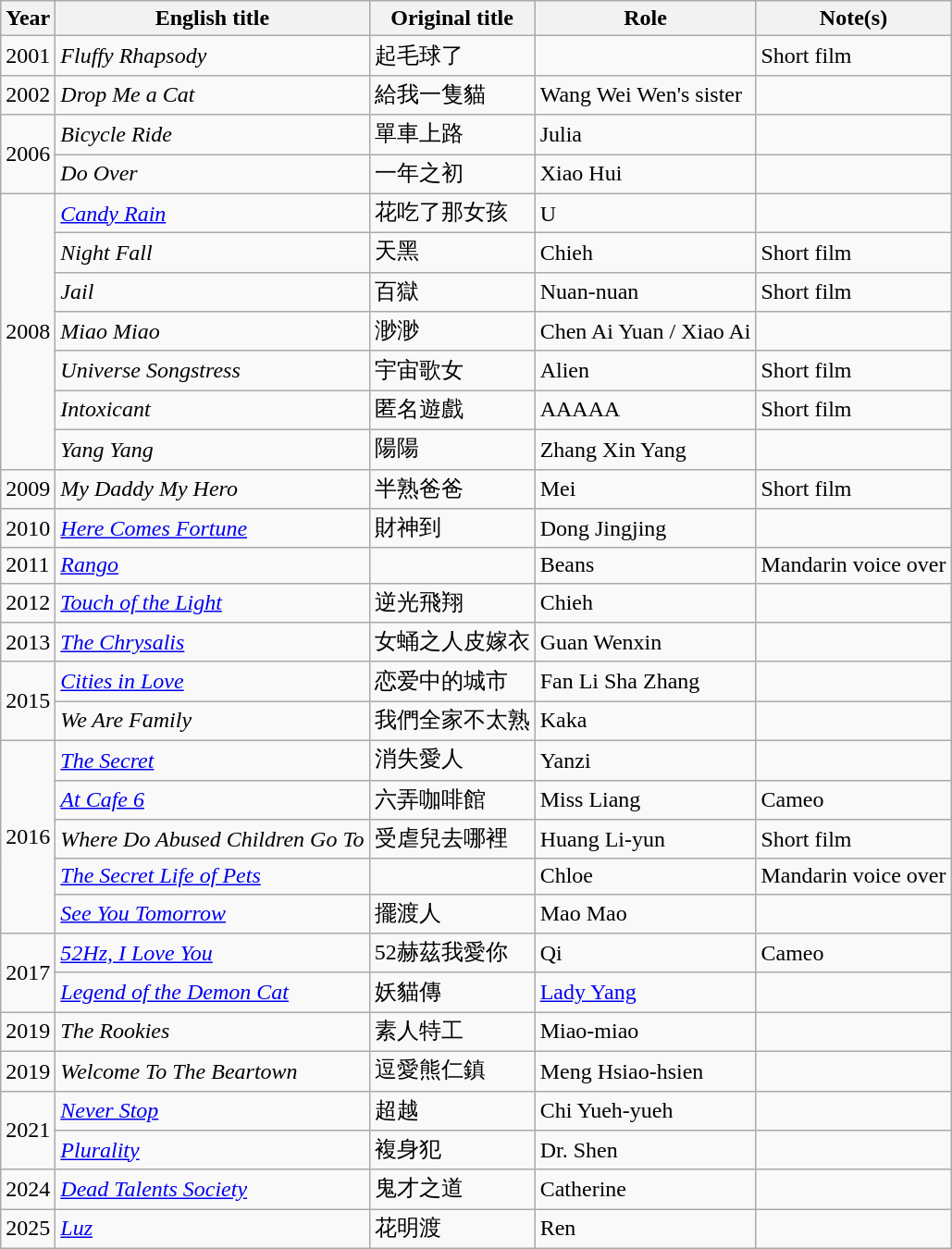<table class="wikitable sortable">
<tr>
<th>Year</th>
<th>English title</th>
<th>Original title</th>
<th>Role</th>
<th class="unsortable">Note(s)</th>
</tr>
<tr>
<td>2001</td>
<td><em>Fluffy Rhapsody</em></td>
<td>起毛球了</td>
<td></td>
<td>Short film</td>
</tr>
<tr>
<td>2002</td>
<td><em>Drop Me a Cat</em></td>
<td>給我一隻貓</td>
<td>Wang Wei Wen's sister</td>
<td></td>
</tr>
<tr>
<td rowspan="2">2006</td>
<td><em>Bicycle Ride</em></td>
<td>單車上路</td>
<td>Julia</td>
<td></td>
</tr>
<tr>
<td><em>Do Over</em></td>
<td>一年之初</td>
<td>Xiao Hui</td>
<td></td>
</tr>
<tr>
<td rowspan="7">2008</td>
<td><em><a href='#'>Candy Rain</a></em></td>
<td>花吃了那女孩</td>
<td>U</td>
<td></td>
</tr>
<tr>
<td><em>Night Fall</em></td>
<td>天黑</td>
<td>Chieh</td>
<td>Short film</td>
</tr>
<tr>
<td><em>Jail</em></td>
<td>百獄</td>
<td>Nuan-nuan</td>
<td>Short film</td>
</tr>
<tr>
<td><em>Miao Miao</em></td>
<td>渺渺</td>
<td>Chen Ai Yuan / Xiao Ai</td>
<td></td>
</tr>
<tr>
<td><em>Universe Songstress</em></td>
<td>宇宙歌女</td>
<td>Alien</td>
<td>Short film</td>
</tr>
<tr>
<td><em>Intoxicant</em></td>
<td>匿名遊戲</td>
<td>AAAAA</td>
<td>Short film</td>
</tr>
<tr>
<td><em>Yang Yang</em></td>
<td>陽陽</td>
<td>Zhang Xin Yang</td>
<td></td>
</tr>
<tr>
<td>2009</td>
<td><em>My Daddy My Hero</em></td>
<td>半熟爸爸</td>
<td>Mei</td>
<td>Short film</td>
</tr>
<tr>
<td>2010</td>
<td><em><a href='#'>Here Comes Fortune</a></em></td>
<td>財神到</td>
<td>Dong Jingjing</td>
<td></td>
</tr>
<tr>
<td>2011</td>
<td><em><a href='#'>Rango</a></em></td>
<td></td>
<td>Beans</td>
<td>Mandarin voice over</td>
</tr>
<tr>
<td>2012</td>
<td><em><a href='#'>Touch of the Light</a></em></td>
<td>逆光飛翔</td>
<td>Chieh</td>
<td></td>
</tr>
<tr>
<td>2013</td>
<td><em><a href='#'>The Chrysalis</a></em></td>
<td>女蛹之人皮嫁衣</td>
<td>Guan Wenxin</td>
<td></td>
</tr>
<tr>
<td rowspan=2>2015</td>
<td><em><a href='#'>Cities in Love</a></em></td>
<td>恋爱中的城市</td>
<td>Fan Li Sha Zhang</td>
<td></td>
</tr>
<tr>
<td><em>We Are Family</em></td>
<td>我們全家不太熟</td>
<td>Kaka</td>
<td></td>
</tr>
<tr>
<td rowspan=5>2016</td>
<td><em><a href='#'>The Secret</a></em></td>
<td>消失愛人</td>
<td>Yanzi</td>
<td></td>
</tr>
<tr>
<td><em><a href='#'>At Cafe 6</a></em></td>
<td>六弄咖啡館</td>
<td>Miss Liang</td>
<td>Cameo</td>
</tr>
<tr>
<td><em>Where Do Abused Children Go To</em></td>
<td>受虐兒去哪裡</td>
<td>Huang Li-yun</td>
<td>Short film</td>
</tr>
<tr>
<td><em><a href='#'>The Secret Life of Pets</a></em></td>
<td></td>
<td>Chloe</td>
<td>Mandarin voice over</td>
</tr>
<tr>
<td><em><a href='#'>See You Tomorrow</a></em></td>
<td>擺渡人</td>
<td>Mao Mao</td>
<td></td>
</tr>
<tr>
<td rowspan=2>2017</td>
<td><em><a href='#'>52Hz, I Love You</a></em></td>
<td>52赫茲我愛你</td>
<td>Qi</td>
<td>Cameo</td>
</tr>
<tr>
<td><em><a href='#'>Legend of the Demon Cat</a></em></td>
<td>妖貓傳</td>
<td><a href='#'>Lady Yang</a></td>
<td></td>
</tr>
<tr>
<td rowspan=1>2019</td>
<td><em>The Rookies</em></td>
<td>素人特工</td>
<td>Miao-miao</td>
<td></td>
</tr>
<tr>
<td>2019</td>
<td><em>Welcome To The Beartown</em></td>
<td>逗愛熊仁鎮</td>
<td>Meng Hsiao-hsien</td>
<td></td>
</tr>
<tr>
<td rowspan="2">2021</td>
<td><em><a href='#'>Never Stop</a></em></td>
<td>超越</td>
<td>Chi Yueh-yueh</td>
<td></td>
</tr>
<tr>
<td><em><a href='#'>Plurality</a></em></td>
<td>複身犯</td>
<td>Dr. Shen</td>
<td></td>
</tr>
<tr>
<td rowspan=1>2024</td>
<td><em><a href='#'>Dead Talents Society</a></em></td>
<td>鬼才之道</td>
<td>Catherine</td>
<td></td>
</tr>
<tr>
<td>2025</td>
<td><em><a href='#'>Luz</a></em></td>
<td>花明渡</td>
<td>Ren</td>
<td></td>
</tr>
</table>
